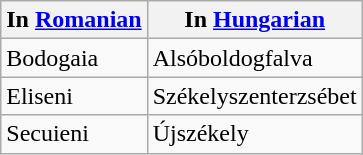<table class="wikitable">
<tr>
<th>In <a href='#'>Romanian</a></th>
<th>In <a href='#'> Hungarian</a></th>
</tr>
<tr>
<td>Bodogaia</td>
<td>Alsóboldogfalva</td>
</tr>
<tr>
<td>Eliseni</td>
<td>Székelyszenterzsébet</td>
</tr>
<tr>
<td>Secuieni</td>
<td>Újszékely</td>
</tr>
</table>
